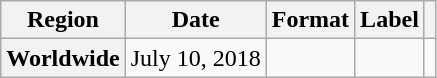<table class="wikitable">
<tr>
<th scope="col">Region</th>
<th scope="col">Date</th>
<th scope="col">Format</th>
<th scope="col">Label</th>
<th scope="col"></th>
</tr>
<tr>
<th scope="row">Worldwide</th>
<td>July 10, 2018</td>
<td></td>
<td></td>
<td></td>
</tr>
</table>
